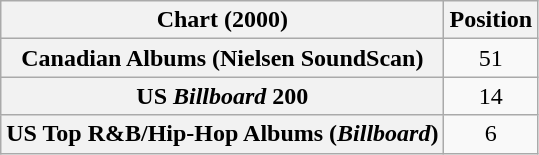<table class="wikitable sortable plainrowheaders" style="text-align:center">
<tr>
<th>Chart (2000)</th>
<th>Position</th>
</tr>
<tr>
<th scope="row">Canadian Albums (Nielsen SoundScan)</th>
<td>51</td>
</tr>
<tr>
<th scope="row">US <em>Billboard</em> 200</th>
<td>14</td>
</tr>
<tr>
<th scope="row">US Top R&B/Hip-Hop Albums (<em>Billboard</em>)</th>
<td>6</td>
</tr>
</table>
